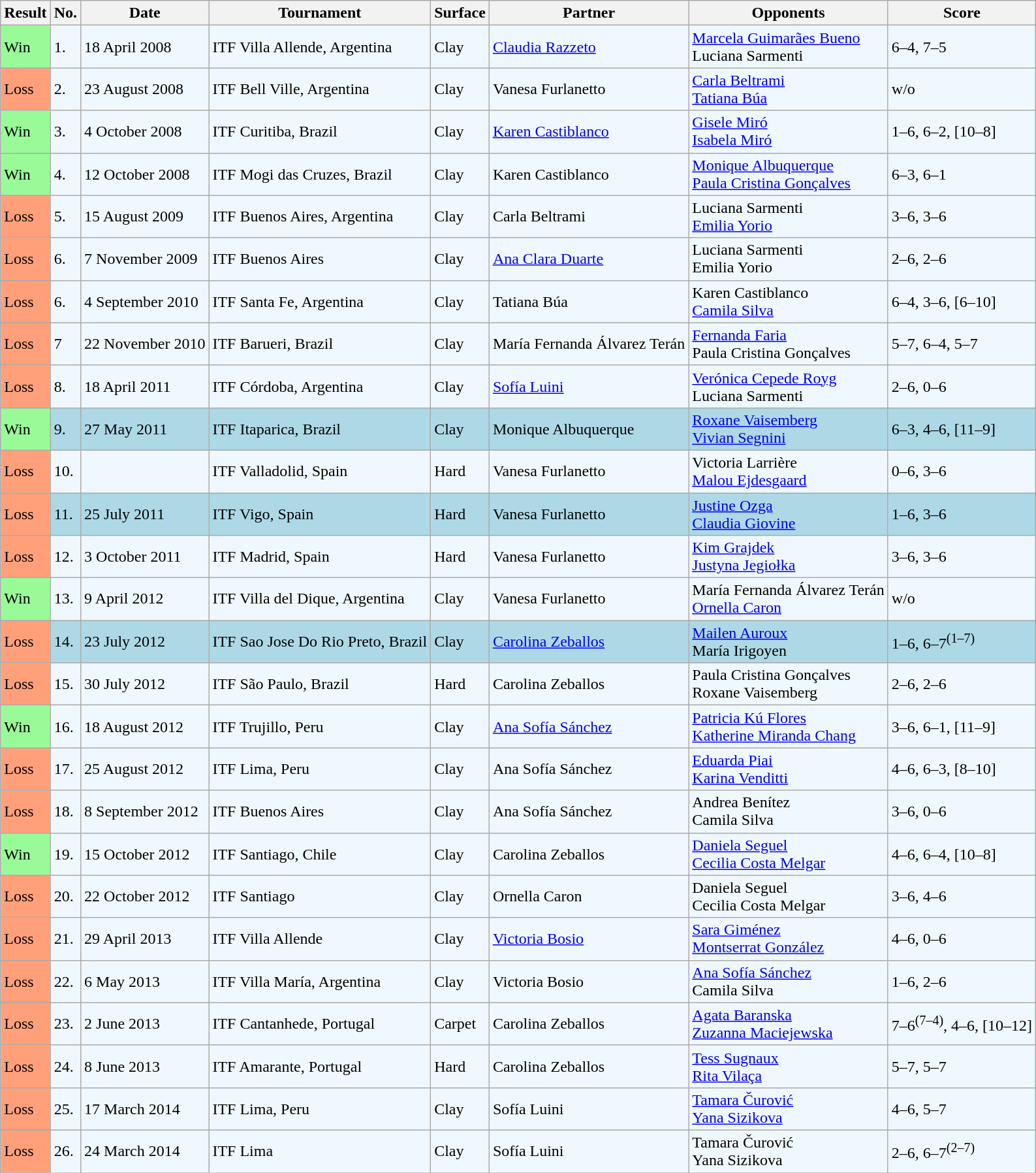<table class="sortable wikitable">
<tr>
<th>Result</th>
<th>No.</th>
<th>Date</th>
<th>Tournament</th>
<th>Surface</th>
<th>Partner</th>
<th>Opponents</th>
<th class="unsortable">Score</th>
</tr>
<tr style="background:#f0f8ff;">
<td style="background:#98fb98;">Win</td>
<td>1.</td>
<td>18 April 2008</td>
<td>ITF Villa Allende, Argentina</td>
<td>Clay</td>
<td> <a href='#'>Claudia Razzeto</a></td>
<td> <a href='#'>Marcela Guimarães Bueno</a> <br>  Luciana Sarmenti</td>
<td>6–4, 7–5</td>
</tr>
<tr style="background:#f0f8ff;">
<td style="background:#ffa07a;">Loss</td>
<td>2.</td>
<td>23 August 2008</td>
<td>ITF Bell Ville, Argentina</td>
<td>Clay</td>
<td> Vanesa Furlanetto</td>
<td> <a href='#'>Carla Beltrami</a> <br>  <a href='#'>Tatiana Búa</a></td>
<td>w/o</td>
</tr>
<tr style="background:#f0f8ff;">
<td style="background:#98fb98;">Win</td>
<td>3.</td>
<td>4 October 2008</td>
<td>ITF Curitiba, Brazil</td>
<td>Clay</td>
<td> <a href='#'>Karen Castiblanco</a></td>
<td> <a href='#'>Gisele Miró</a> <br>  <a href='#'>Isabela Miró</a></td>
<td>1–6, 6–2, [10–8]</td>
</tr>
<tr style="background:#f0f8ff;">
<td style="background:#98fb98;">Win</td>
<td>4.</td>
<td>12 October 2008</td>
<td>ITF Mogi das Cruzes, Brazil</td>
<td>Clay</td>
<td> Karen Castiblanco</td>
<td> <a href='#'>Monique Albuquerque</a> <br>  <a href='#'>Paula Cristina Gonçalves</a></td>
<td>6–3, 6–1</td>
</tr>
<tr style="background:#f0f8ff;">
<td style="background:#ffa07a;">Loss</td>
<td>5.</td>
<td>15 August 2009</td>
<td>ITF Buenos Aires, Argentina</td>
<td>Clay</td>
<td> Carla Beltrami</td>
<td> Luciana Sarmenti <br>  <a href='#'>Emilia Yorio</a></td>
<td>3–6, 3–6</td>
</tr>
<tr style="background:#f0f8ff;">
<td style="background:#ffa07a;">Loss</td>
<td>6.</td>
<td>7 November 2009</td>
<td>ITF Buenos Aires</td>
<td>Clay</td>
<td> <a href='#'>Ana Clara Duarte</a></td>
<td> Luciana Sarmenti <br>  Emilia Yorio</td>
<td>2–6, 2–6</td>
</tr>
<tr style="background:#f0f8ff;">
<td style="background:#ffa07a;">Loss</td>
<td>6.</td>
<td>4 September 2010</td>
<td>ITF Santa Fe, Argentina</td>
<td>Clay</td>
<td> Tatiana Búa</td>
<td> Karen Castiblanco <br>  <a href='#'>Camila Silva</a></td>
<td>6–4, 3–6, [6–10]</td>
</tr>
<tr style="background:#f0f8ff;">
<td style="background:#ffa07a;">Loss</td>
<td>7</td>
<td>22 November 2010</td>
<td>ITF Barueri, Brazil</td>
<td>Clay</td>
<td> María Fernanda Álvarez Terán</td>
<td> <a href='#'>Fernanda Faria</a> <br>  Paula Cristina Gonçalves</td>
<td>5–7, 6–4, 5–7</td>
</tr>
<tr style="background:#f0f8ff;">
<td style="background:#ffa07a;">Loss</td>
<td>8.</td>
<td>18 April 2011</td>
<td>ITF Córdoba, Argentina</td>
<td>Clay</td>
<td> <a href='#'>Sofía Luini</a></td>
<td> <a href='#'>Verónica Cepede Royg</a> <br>  Luciana Sarmenti</td>
<td>2–6, 0–6</td>
</tr>
<tr style="background:lightblue;">
<td style="background:#98fb98;">Win</td>
<td>9.</td>
<td>27 May 2011</td>
<td>ITF Itaparica, Brazil</td>
<td>Clay</td>
<td> Monique Albuquerque</td>
<td> <a href='#'>Roxane Vaisemberg</a> <br>  <a href='#'>Vivian Segnini</a></td>
<td>6–3, 4–6, [11–9]</td>
</tr>
<tr style="background:#f0f8ff;">
<td style="background:#ffa07a;">Loss</td>
<td>10.</td>
<td></td>
<td>ITF Valladolid, Spain</td>
<td>Hard</td>
<td> Vanesa Furlanetto</td>
<td> Victoria Larrière <br>  <a href='#'>Malou Ejdesgaard</a></td>
<td>0–6, 3–6</td>
</tr>
<tr style="background:lightblue;">
<td style="background:#ffa07a;">Loss</td>
<td>11.</td>
<td>25 July 2011</td>
<td>ITF Vigo, Spain</td>
<td>Hard</td>
<td> Vanesa Furlanetto</td>
<td> <a href='#'>Justine Ozga</a> <br>  <a href='#'>Claudia Giovine</a></td>
<td>1–6, 3–6</td>
</tr>
<tr style="background:#f0f8ff;">
<td style="background:#ffa07a;">Loss</td>
<td>12.</td>
<td>3 October 2011</td>
<td>ITF Madrid, Spain</td>
<td>Hard</td>
<td> Vanesa Furlanetto</td>
<td> <a href='#'>Kim Grajdek</a> <br>  <a href='#'>Justyna Jegiołka</a></td>
<td>3–6, 3–6</td>
</tr>
<tr style="background:#f0f8ff;">
<td style="background:#98fb98;">Win</td>
<td>13.</td>
<td>9 April 2012</td>
<td>ITF Villa del Dique, Argentina</td>
<td>Clay</td>
<td> Vanesa Furlanetto</td>
<td> María Fernanda Álvarez Terán <br>  <a href='#'>Ornella Caron</a></td>
<td>w/o</td>
</tr>
<tr style="background:lightblue;">
<td style="background:#ffa07a;">Loss</td>
<td>14.</td>
<td>23 July 2012</td>
<td>ITF Sao Jose Do Rio Preto, Brazil</td>
<td>Clay</td>
<td> <a href='#'>Carolina Zeballos</a></td>
<td> <a href='#'>Mailen Auroux</a> <br>  María Irigoyen</td>
<td>1–6, 6–7<sup>(1–7)</sup></td>
</tr>
<tr style="background:#f0f8ff;">
<td style="background:#ffa07a;">Loss</td>
<td>15.</td>
<td>30 July 2012</td>
<td>ITF São Paulo, Brazil</td>
<td>Hard</td>
<td> Carolina Zeballos</td>
<td> Paula Cristina Gonçalves <br>  Roxane Vaisemberg</td>
<td>2–6, 2–6</td>
</tr>
<tr style="background:#f0f8ff;">
<td style="background:#98fb98;">Win</td>
<td>16.</td>
<td>18 August 2012</td>
<td>ITF Trujillo, Peru</td>
<td>Clay</td>
<td> <a href='#'>Ana Sofía Sánchez</a></td>
<td> <a href='#'>Patricia Kú Flores</a> <br>  <a href='#'>Katherine Miranda Chang</a></td>
<td>3–6, 6–1, [11–9]</td>
</tr>
<tr style="background:#f0f8ff;">
<td style="background:#ffa07a;">Loss</td>
<td>17.</td>
<td>25 August 2012</td>
<td>ITF Lima, Peru</td>
<td>Clay</td>
<td> Ana Sofía Sánchez</td>
<td> <a href='#'>Eduarda Piai</a> <br>  <a href='#'>Karina Venditti</a></td>
<td>4–6, 6–3, [8–10]</td>
</tr>
<tr style="background:#f0f8ff;">
<td style="background:#ffa07a;">Loss</td>
<td>18.</td>
<td>8 September 2012</td>
<td>ITF Buenos Aires</td>
<td>Clay</td>
<td> Ana Sofía Sánchez</td>
<td> Andrea Benítez <br>  Camila Silva</td>
<td>3–6, 0–6</td>
</tr>
<tr style="background:#f0f8ff;">
<td style="background:#98fb98;">Win</td>
<td>19.</td>
<td>15 October 2012</td>
<td>ITF Santiago, Chile</td>
<td>Clay</td>
<td> Carolina Zeballos</td>
<td> <a href='#'>Daniela Seguel</a> <br>  <a href='#'>Cecilia Costa Melgar</a></td>
<td>4–6, 6–4, [10–8]</td>
</tr>
<tr style="background:#f0f8ff;">
<td style="background:#ffa07a;">Loss</td>
<td>20.</td>
<td>22 October 2012</td>
<td>ITF Santiago</td>
<td>Clay</td>
<td> Ornella Caron</td>
<td> Daniela Seguel <br>  Cecilia Costa Melgar</td>
<td>3–6, 4–6</td>
</tr>
<tr style="background:#f0f8ff;">
<td style="background:#ffa07a;">Loss</td>
<td>21.</td>
<td>29 April 2013</td>
<td>ITF Villa Allende</td>
<td>Clay</td>
<td> <a href='#'>Victoria Bosio</a></td>
<td> <a href='#'>Sara Giménez</a> <br>  <a href='#'>Montserrat González</a></td>
<td>4–6, 0–6</td>
</tr>
<tr style="background:#f0f8ff;">
<td style="background:#ffa07a;">Loss</td>
<td>22.</td>
<td>6 May 2013</td>
<td>ITF Villa María, Argentina</td>
<td>Clay</td>
<td> Victoria Bosio</td>
<td> <a href='#'>Ana Sofía Sánchez</a> <br>  Camila Silva</td>
<td>1–6, 2–6</td>
</tr>
<tr style="background:#f0f8ff;">
<td style="background:#ffa07a;">Loss</td>
<td>23.</td>
<td>2 June 2013</td>
<td>ITF Cantanhede, Portugal</td>
<td>Carpet</td>
<td> Carolina Zeballos</td>
<td> <a href='#'>Agata Baranska</a> <br>  <a href='#'>Zuzanna Maciejewska</a></td>
<td>7–6<sup>(7–4)</sup>, 4–6, [10–12]</td>
</tr>
<tr style="background:#f0f8ff;">
<td style="background:#ffa07a;">Loss</td>
<td>24.</td>
<td>8 June 2013</td>
<td>ITF Amarante, Portugal</td>
<td>Hard</td>
<td> Carolina Zeballos</td>
<td> <a href='#'>Tess Sugnaux</a> <br>  <a href='#'>Rita Vilaça</a></td>
<td>5–7, 5–7</td>
</tr>
<tr style="background:#f0f8ff;">
<td style="background:#ffa07a;">Loss</td>
<td>25.</td>
<td>17 March 2014</td>
<td>ITF Lima, Peru</td>
<td>Clay</td>
<td> Sofía Luini</td>
<td> <a href='#'>Tamara Čurović</a> <br>  <a href='#'>Yana Sizikova</a></td>
<td>4–6, 5–7</td>
</tr>
<tr style="background:#f0f8ff;">
<td style="background:#ffa07a;">Loss</td>
<td>26.</td>
<td>24 March 2014</td>
<td>ITF Lima</td>
<td>Clay</td>
<td> Sofía Luini</td>
<td> Tamara Čurović <br>  Yana Sizikova</td>
<td>2–6, 6–7<sup>(2–7)</sup></td>
</tr>
</table>
